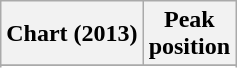<table class="wikitable sortable plainrowheaders" style="text-align:center">
<tr>
<th scope="col">Chart (2013)</th>
<th scope="col">Peak<br>position</th>
</tr>
<tr>
</tr>
<tr>
</tr>
<tr>
</tr>
<tr>
</tr>
</table>
